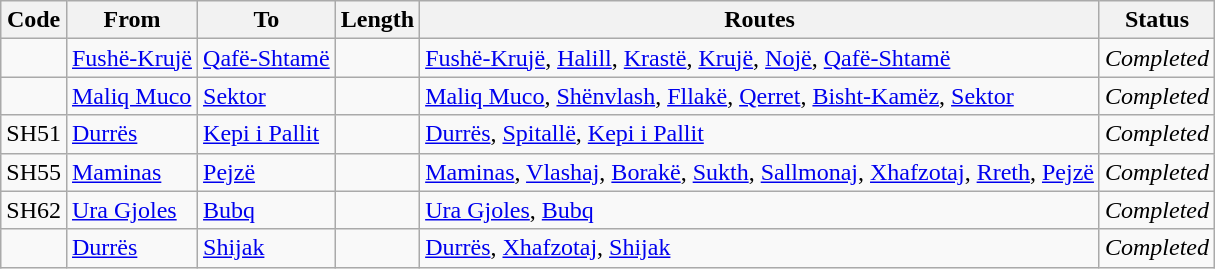<table class="wikitable sortable">
<tr>
<th>Code</th>
<th>From</th>
<th>To</th>
<th>Length</th>
<th>Routes</th>
<th>Status</th>
</tr>
<tr>
<td></td>
<td><a href='#'>Fushë-Krujë</a></td>
<td><a href='#'>Qafë-Shtamë</a></td>
<td></td>
<td><a href='#'>Fushë-Krujë</a>, <a href='#'>Halill</a>, <a href='#'>Krastë</a>, <a href='#'>Krujë</a>, <a href='#'>Nojë</a>, <a href='#'>Qafë-Shtamë</a></td>
<td><em>Completed</em></td>
</tr>
<tr>
<td></td>
<td><a href='#'>Maliq Muco</a><br></td>
<td><a href='#'>Sektor</a></td>
<td></td>
<td><a href='#'>Maliq Muco</a>, <a href='#'>Shënvlash</a>, <a href='#'>Fllakë</a>, <a href='#'>Qerret</a>, <a href='#'>Bisht-Kamëz</a>, <a href='#'>Sektor</a></td>
<td><em>Completed</em></td>
</tr>
<tr>
<td>SH51</td>
<td><a href='#'>Durrës</a> </td>
<td><a href='#'>Kepi i Pallit</a></td>
<td></td>
<td><a href='#'>Durrës</a>, <a href='#'>Spitallë</a>, <a href='#'>Kepi i Pallit</a></td>
<td><em>Completed</em></td>
</tr>
<tr>
<td>SH55</td>
<td><a href='#'>Maminas</a><br></td>
<td><a href='#'>Pejzë</a><br></td>
<td></td>
<td><a href='#'>Maminas</a>, <a href='#'>Vlashaj</a>, <a href='#'>Borakë</a>, <a href='#'>Sukth</a>, <a href='#'>Sallmonaj</a>, <a href='#'>Xhafzotaj</a>, <a href='#'>Rreth</a>, <a href='#'>Pejzë</a></td>
<td><em>Completed</em></td>
</tr>
<tr>
<td>SH62</td>
<td><a href='#'>Ura Gjoles</a> </td>
<td><a href='#'>Bubq</a></td>
<td></td>
<td><a href='#'>Ura Gjoles</a>, <a href='#'>Bubq</a></td>
<td><em>Completed</em></td>
</tr>
<tr>
<td></td>
<td><a href='#'>Durrës</a></td>
<td><a href='#'>Shijak</a></td>
<td></td>
<td><a href='#'>Durrës</a>, <a href='#'>Xhafzotaj</a>, <a href='#'>Shijak</a></td>
<td><em>Completed</em></td>
</tr>
</table>
